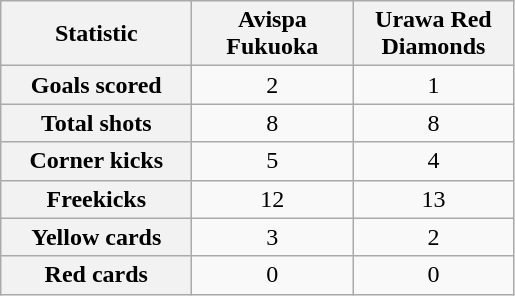<table class="wikitable plainrowheaders" style="text-align: center">
<tr>
<th scope=col width=120>Statistic</th>
<th scope=col width=100>Avispa Fukuoka</th>
<th scope=col width=100>Urawa Red Diamonds</th>
</tr>
<tr>
<th scope=row>Goals scored</th>
<td>2</td>
<td>1</td>
</tr>
<tr>
<th scope=row>Total shots</th>
<td>8</td>
<td>8</td>
</tr>
<tr>
<th scope=row>Corner kicks</th>
<td>5</td>
<td>4</td>
</tr>
<tr>
<th scope=row>Freekicks</th>
<td>12</td>
<td>13</td>
</tr>
<tr>
<th scope=row>Yellow cards</th>
<td>3</td>
<td>2</td>
</tr>
<tr>
<th scope=row>Red cards</th>
<td>0</td>
<td>0</td>
</tr>
</table>
